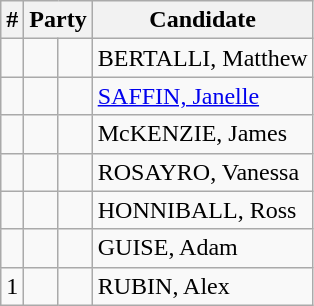<table class="wikitable sortable">
<tr>
<th>#</th>
<th colspan="2">Party</th>
<th>Candidate</th>
</tr>
<tr>
<td></td>
<td></td>
<td></td>
<td>BERTALLI, Matthew</td>
</tr>
<tr>
<td></td>
<td></td>
<td></td>
<td><a href='#'>SAFFIN, Janelle</a></td>
</tr>
<tr>
<td></td>
<td></td>
<td></td>
<td>McKENZIE, James</td>
</tr>
<tr>
<td></td>
<td></td>
<td></td>
<td>ROSAYRO, Vanessa</td>
</tr>
<tr>
<td></td>
<td></td>
<td></td>
<td>HONNIBALL, Ross</td>
</tr>
<tr>
<td></td>
<td></td>
<td></td>
<td>GUISE, Adam</td>
</tr>
<tr>
<td>1</td>
<td></td>
<td></td>
<td>RUBIN, Alex</td>
</tr>
</table>
